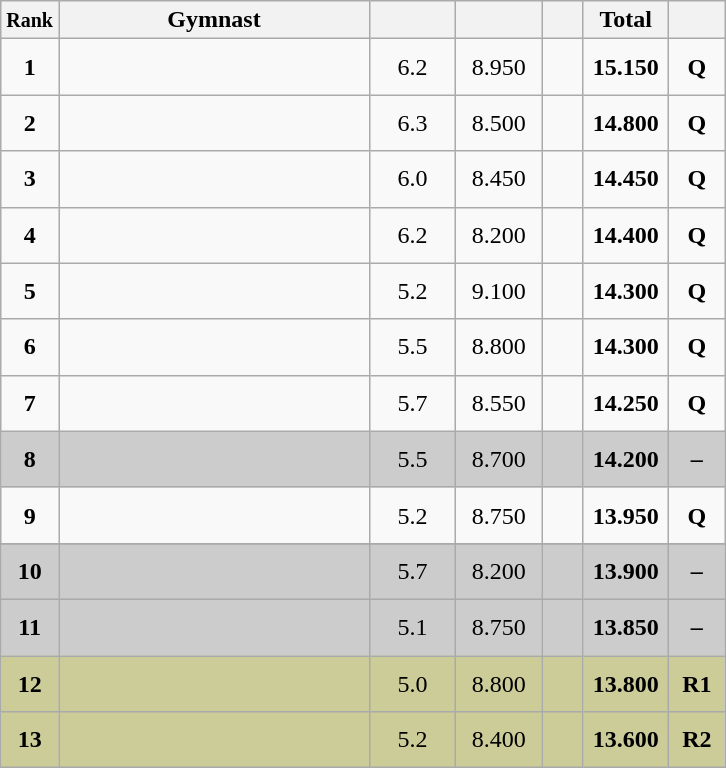<table style="text-align:center;" class="wikitable sortable">
<tr>
<th scope="col" style="width:15px;"><small>Rank</small></th>
<th scope="col" style="width:200px;">Gymnast</th>
<th scope="col" style="width:50px;"><small></small></th>
<th scope="col" style="width:50px;"><small></small></th>
<th scope="col" style="width:20px;"><small></small></th>
<th scope="col" style="width:50px;">Total</th>
<th scope="col" style="width:30px;"><small></small></th>
</tr>
<tr>
<td scope="row" style="text-align:center"><strong>1</strong></td>
<td style="height:30px; text-align:left;"></td>
<td>6.2</td>
<td>8.950</td>
<td></td>
<td><strong>15.150</strong></td>
<td><strong>Q</strong></td>
</tr>
<tr>
<td scope="row" style="text-align:center"><strong>2</strong></td>
<td style="height:30px; text-align:left;"></td>
<td>6.3</td>
<td>8.500</td>
<td></td>
<td><strong>14.800</strong></td>
<td><strong>Q</strong></td>
</tr>
<tr>
<td scope="row" style="text-align:center"><strong>3</strong></td>
<td style="height:30px; text-align:left;"></td>
<td>6.0</td>
<td>8.450</td>
<td></td>
<td><strong>14.450</strong></td>
<td><strong>Q</strong></td>
</tr>
<tr>
<td scope="row" style="text-align:center"><strong>4</strong></td>
<td style="height:30px; text-align:left;"></td>
<td>6.2</td>
<td>8.200</td>
<td></td>
<td><strong>14.400</strong></td>
<td><strong>Q</strong></td>
</tr>
<tr>
<td scope="row" style="text-align:center"><strong>5</strong></td>
<td style="height:30px; text-align:left;"></td>
<td>5.2</td>
<td>9.100</td>
<td></td>
<td><strong>14.300</strong></td>
<td><strong>Q</strong></td>
</tr>
<tr>
<td scope="row" style="text-align:center"><strong>6</strong></td>
<td style="height:30px; text-align:left;"></td>
<td>5.5</td>
<td>8.800</td>
<td></td>
<td><strong>14.300</strong></td>
<td><strong>Q</strong></td>
</tr>
<tr>
<td scope="row" style="text-align:center"><strong>7</strong></td>
<td style="height:30px; text-align:left;"></td>
<td>5.7</td>
<td>8.550</td>
<td></td>
<td><strong>14.250</strong></td>
<td><strong>Q</strong></td>
</tr>
<tr style="background:#cccccc;">
<td scope="row" style="text-align:center"><strong>8</strong></td>
<td style="height:30px; text-align:left;"></td>
<td>5.5</td>
<td>8.700</td>
<td></td>
<td><strong>14.200</strong></td>
<td><strong>–</strong></td>
</tr>
<tr>
<td scope="row" style="text-align:center"><strong>9</strong></td>
<td style="height:30px; text-align:left;"></td>
<td>5.2</td>
<td>8.750</td>
<td></td>
<td><strong>13.950</strong></td>
<td><strong>Q</strong></td>
</tr>
<tr>
</tr>
<tr style="background:#cccccc;">
<td scope="row" style="text-align:center"><strong>10</strong></td>
<td style="height:30px; text-align:left;"></td>
<td>5.7</td>
<td>8.200</td>
<td></td>
<td><strong>13.900</strong></td>
<td><strong>–</strong></td>
</tr>
<tr style="background:#cccccc;">
<td scope="row" style="text-align:center"><strong>11</strong></td>
<td style="height:30px; text-align:left;"></td>
<td>5.1</td>
<td>8.750</td>
<td></td>
<td><strong>13.850</strong></td>
<td><strong>–</strong></td>
</tr>
<tr style="background:#cccc99;">
<td scope="row" style="text-align:center"><strong>12</strong></td>
<td style="height:30px; text-align:left;"></td>
<td>5.0</td>
<td>8.800</td>
<td></td>
<td><strong>13.800</strong></td>
<td><strong>R1</strong></td>
</tr>
<tr style="background:#cccc99;">
<td scope="row" style="text-align:center"><strong>13</strong></td>
<td style="height:30px; text-align:left;"></td>
<td>5.2</td>
<td>8.400</td>
<td></td>
<td><strong>13.600</strong></td>
<td><strong>R2</strong></td>
</tr>
</table>
